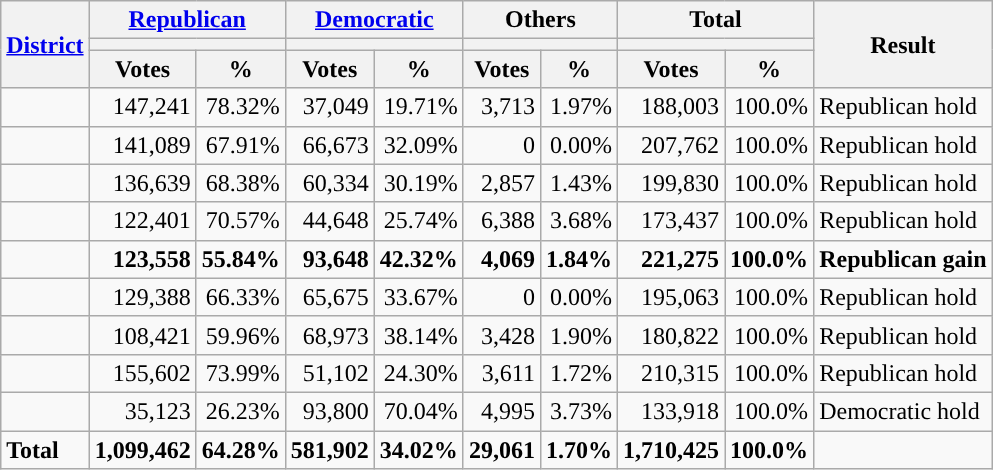<table class="wikitable plainrowheaders sortable" style="font-size:100%; text-align:right;">
<tr>
<th scope=col rowspan=3><a href='#'>District</a></th>
<th scope=col colspan=2><a href='#'>Republican</a></th>
<th scope=col colspan=2><a href='#'>Democratic</a></th>
<th scope=col colspan=2>Others</th>
<th scope=col colspan=2>Total</th>
<th scope=col rowspan=3>Result</th>
</tr>
<tr>
<th scope=col colspan=2 style="background:"></th>
<th scope=col colspan=2 style="background:"></th>
<th scope=col colspan=2></th>
<th scope=col colspan=2></th>
</tr>
<tr>
<th scope=col data-sort-type="number">Votes</th>
<th scope=col data-sort-type="number">%</th>
<th scope=col data-sort-type="number">Votes</th>
<th scope=col data-sort-type="number">%</th>
<th scope=col data-sort-type="number">Votes</th>
<th scope=col data-sort-type="number">%</th>
<th scope=col data-sort-type="number">Votes</th>
<th scope=col data-sort-type="number">%</th>
</tr>
<tr>
<td align=left></td>
<td>147,241</td>
<td>78.32%</td>
<td>37,049</td>
<td>19.71%</td>
<td>3,713</td>
<td>1.97%</td>
<td>188,003</td>
<td>100.0%</td>
<td align=left>Republican hold</td>
</tr>
<tr>
<td align=left></td>
<td>141,089</td>
<td>67.91%</td>
<td>66,673</td>
<td>32.09%</td>
<td>0</td>
<td>0.00%</td>
<td>207,762</td>
<td>100.0%</td>
<td align=left>Republican hold</td>
</tr>
<tr>
<td align=left></td>
<td>136,639</td>
<td>68.38%</td>
<td>60,334</td>
<td>30.19%</td>
<td>2,857</td>
<td>1.43%</td>
<td>199,830</td>
<td>100.0%</td>
<td align=left>Republican hold</td>
</tr>
<tr>
<td align=left></td>
<td>122,401</td>
<td>70.57%</td>
<td>44,648</td>
<td>25.74%</td>
<td>6,388</td>
<td>3.68%</td>
<td>173,437</td>
<td>100.0%</td>
<td align=left>Republican hold</td>
</tr>
<tr>
<td align=left><strong></strong></td>
<td><strong>123,558</strong></td>
<td><strong>55.84%</strong></td>
<td><strong>93,648</strong></td>
<td><strong>42.32%</strong></td>
<td><strong>4,069</strong></td>
<td><strong>1.84%</strong></td>
<td><strong>221,275</strong></td>
<td><strong>100.0%</strong></td>
<td align=left><strong>Republican gain</strong></td>
</tr>
<tr>
<td align=left></td>
<td>129,388</td>
<td>66.33%</td>
<td>65,675</td>
<td>33.67%</td>
<td>0</td>
<td>0.00%</td>
<td>195,063</td>
<td>100.0%</td>
<td align=left>Republican hold</td>
</tr>
<tr>
<td align=left></td>
<td>108,421</td>
<td>59.96%</td>
<td>68,973</td>
<td>38.14%</td>
<td>3,428</td>
<td>1.90%</td>
<td>180,822</td>
<td>100.0%</td>
<td align=left>Republican hold</td>
</tr>
<tr>
<td align=left></td>
<td>155,602</td>
<td>73.99%</td>
<td>51,102</td>
<td>24.30%</td>
<td>3,611</td>
<td>1.72%</td>
<td>210,315</td>
<td>100.0%</td>
<td align=left>Republican hold</td>
</tr>
<tr>
<td align=left></td>
<td>35,123</td>
<td>26.23%</td>
<td>93,800</td>
<td>70.04%</td>
<td>4,995</td>
<td>3.73%</td>
<td>133,918</td>
<td>100.0%</td>
<td align=left>Democratic hold</td>
</tr>
<tr class="sortbottom" style="font-weight:bold">
<td align=left>Total</td>
<td>1,099,462</td>
<td>64.28%</td>
<td>581,902</td>
<td>34.02%</td>
<td>29,061</td>
<td>1.70%</td>
<td>1,710,425</td>
<td>100.0%</td>
<td></td>
</tr>
</table>
